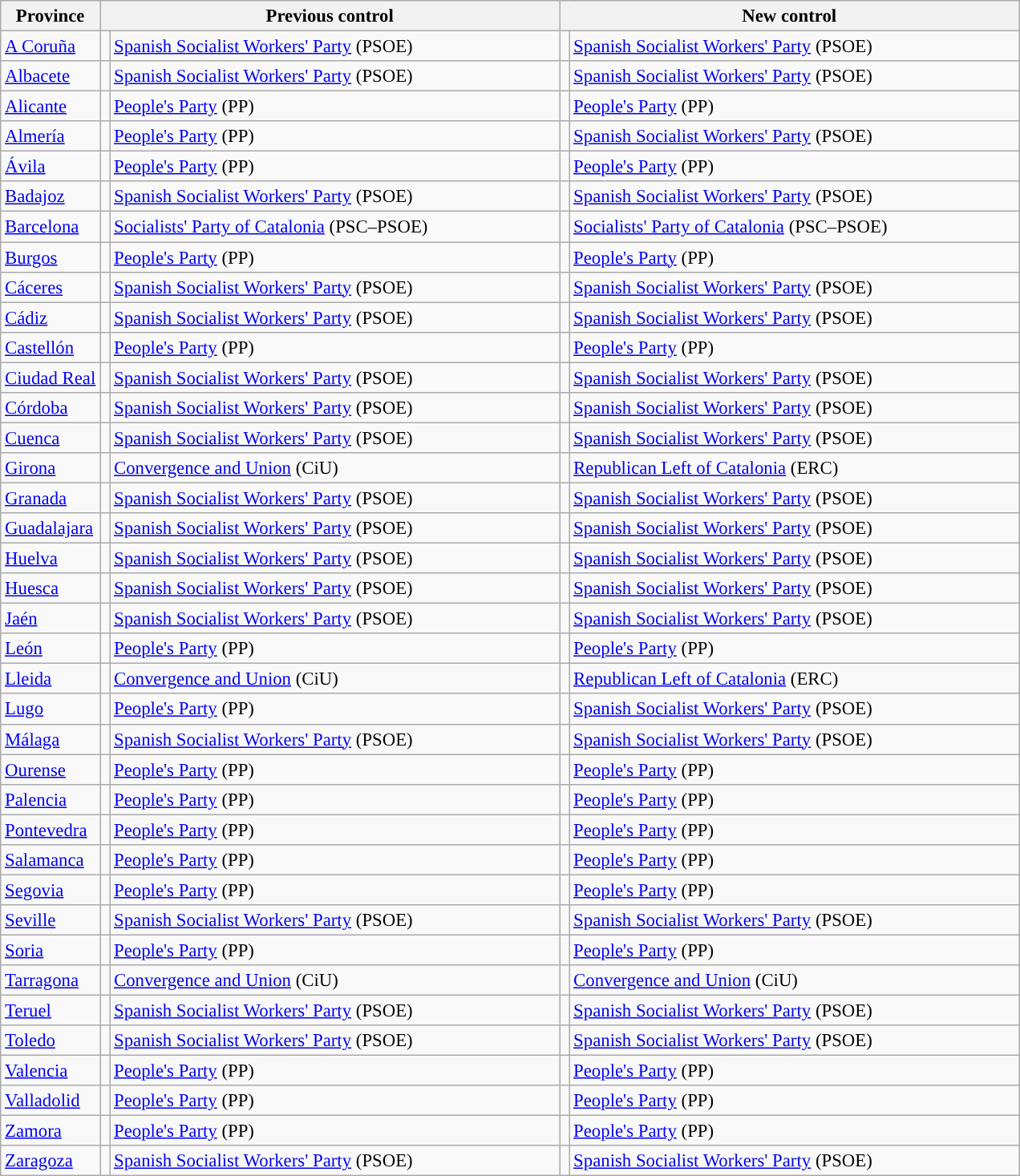<table class="wikitable sortable" style="font-size:95%;">
<tr>
<th>Province</th>
<th colspan="2" style="width:375px;">Previous control</th>
<th colspan="2" style="width:375px;">New control</th>
</tr>
<tr>
<td><a href='#'>A Coruña</a></td>
<td width="1" style="color:inherit;background:"></td>
<td><a href='#'>Spanish Socialist Workers' Party</a> (PSOE)</td>
<td width="1" style="color:inherit;background:"></td>
<td><a href='#'>Spanish Socialist Workers' Party</a> (PSOE)</td>
</tr>
<tr>
<td><a href='#'>Albacete</a></td>
<td style="color:inherit;background:"></td>
<td><a href='#'>Spanish Socialist Workers' Party</a> (PSOE)</td>
<td style="color:inherit;background:"></td>
<td><a href='#'>Spanish Socialist Workers' Party</a> (PSOE)</td>
</tr>
<tr>
<td><a href='#'>Alicante</a></td>
<td style="color:inherit;background:"></td>
<td><a href='#'>People's Party</a> (PP)</td>
<td style="color:inherit;background:"></td>
<td><a href='#'>People's Party</a> (PP)</td>
</tr>
<tr>
<td><a href='#'>Almería</a></td>
<td style="color:inherit;background:"></td>
<td><a href='#'>People's Party</a> (PP)</td>
<td style="color:inherit;background:"></td>
<td><a href='#'>Spanish Socialist Workers' Party</a> (PSOE)</td>
</tr>
<tr>
<td><a href='#'>Ávila</a></td>
<td style="color:inherit;background:"></td>
<td><a href='#'>People's Party</a> (PP)</td>
<td style="color:inherit;background:"></td>
<td><a href='#'>People's Party</a> (PP)</td>
</tr>
<tr>
<td><a href='#'>Badajoz</a></td>
<td style="color:inherit;background:"></td>
<td><a href='#'>Spanish Socialist Workers' Party</a> (PSOE)</td>
<td style="color:inherit;background:"></td>
<td><a href='#'>Spanish Socialist Workers' Party</a> (PSOE)</td>
</tr>
<tr>
<td><a href='#'>Barcelona</a></td>
<td style="color:inherit;background:"></td>
<td><a href='#'>Socialists' Party of Catalonia</a> (PSC–PSOE)</td>
<td style="color:inherit;background:"></td>
<td><a href='#'>Socialists' Party of Catalonia</a> (PSC–PSOE)</td>
</tr>
<tr>
<td><a href='#'>Burgos</a></td>
<td style="color:inherit;background:"></td>
<td><a href='#'>People's Party</a> (PP)</td>
<td style="color:inherit;background:"></td>
<td><a href='#'>People's Party</a> (PP)</td>
</tr>
<tr>
<td><a href='#'>Cáceres</a></td>
<td style="color:inherit;background:"></td>
<td><a href='#'>Spanish Socialist Workers' Party</a> (PSOE)</td>
<td style="color:inherit;background:"></td>
<td><a href='#'>Spanish Socialist Workers' Party</a> (PSOE)</td>
</tr>
<tr>
<td><a href='#'>Cádiz</a></td>
<td style="color:inherit;background:"></td>
<td><a href='#'>Spanish Socialist Workers' Party</a> (PSOE)</td>
<td style="color:inherit;background:"></td>
<td><a href='#'>Spanish Socialist Workers' Party</a> (PSOE)</td>
</tr>
<tr>
<td><a href='#'>Castellón</a></td>
<td style="color:inherit;background:"></td>
<td><a href='#'>People's Party</a> (PP)</td>
<td style="color:inherit;background:"></td>
<td><a href='#'>People's Party</a> (PP)</td>
</tr>
<tr>
<td><a href='#'>Ciudad Real</a></td>
<td style="color:inherit;background:"></td>
<td><a href='#'>Spanish Socialist Workers' Party</a> (PSOE)</td>
<td style="color:inherit;background:"></td>
<td><a href='#'>Spanish Socialist Workers' Party</a> (PSOE)</td>
</tr>
<tr>
<td><a href='#'>Córdoba</a></td>
<td style="color:inherit;background:"></td>
<td><a href='#'>Spanish Socialist Workers' Party</a> (PSOE)</td>
<td style="color:inherit;background:"></td>
<td><a href='#'>Spanish Socialist Workers' Party</a> (PSOE)</td>
</tr>
<tr>
<td><a href='#'>Cuenca</a></td>
<td style="color:inherit;background:"></td>
<td><a href='#'>Spanish Socialist Workers' Party</a> (PSOE)</td>
<td style="color:inherit;background:"></td>
<td><a href='#'>Spanish Socialist Workers' Party</a> (PSOE)</td>
</tr>
<tr>
<td><a href='#'>Girona</a></td>
<td style="color:inherit;background:"></td>
<td><a href='#'>Convergence and Union</a> (CiU)</td>
<td style="color:inherit;background:"></td>
<td><a href='#'>Republican Left of Catalonia</a> (ERC)</td>
</tr>
<tr>
<td><a href='#'>Granada</a></td>
<td style="color:inherit;background:"></td>
<td><a href='#'>Spanish Socialist Workers' Party</a> (PSOE)</td>
<td style="color:inherit;background:"></td>
<td><a href='#'>Spanish Socialist Workers' Party</a> (PSOE)</td>
</tr>
<tr>
<td><a href='#'>Guadalajara</a></td>
<td style="color:inherit;background:"></td>
<td><a href='#'>Spanish Socialist Workers' Party</a> (PSOE)</td>
<td style="color:inherit;background:"></td>
<td><a href='#'>Spanish Socialist Workers' Party</a> (PSOE)</td>
</tr>
<tr>
<td><a href='#'>Huelva</a></td>
<td style="color:inherit;background:"></td>
<td><a href='#'>Spanish Socialist Workers' Party</a> (PSOE)</td>
<td style="color:inherit;background:"></td>
<td><a href='#'>Spanish Socialist Workers' Party</a> (PSOE)</td>
</tr>
<tr>
<td><a href='#'>Huesca</a></td>
<td style="color:inherit;background:"></td>
<td><a href='#'>Spanish Socialist Workers' Party</a> (PSOE)</td>
<td style="color:inherit;background:"></td>
<td><a href='#'>Spanish Socialist Workers' Party</a> (PSOE)</td>
</tr>
<tr>
<td><a href='#'>Jaén</a></td>
<td style="color:inherit;background:"></td>
<td><a href='#'>Spanish Socialist Workers' Party</a> (PSOE)</td>
<td style="color:inherit;background:"></td>
<td><a href='#'>Spanish Socialist Workers' Party</a> (PSOE)</td>
</tr>
<tr>
<td><a href='#'>León</a></td>
<td style="color:inherit;background:"></td>
<td><a href='#'>People's Party</a> (PP)</td>
<td style="color:inherit;background:"></td>
<td><a href='#'>People's Party</a> (PP)</td>
</tr>
<tr>
<td><a href='#'>Lleida</a></td>
<td style="color:inherit;background:"></td>
<td><a href='#'>Convergence and Union</a> (CiU)</td>
<td style="color:inherit;background:"></td>
<td><a href='#'>Republican Left of Catalonia</a> (ERC)</td>
</tr>
<tr>
<td><a href='#'>Lugo</a></td>
<td style="color:inherit;background:"></td>
<td><a href='#'>People's Party</a> (PP)</td>
<td style="color:inherit;background:"></td>
<td><a href='#'>Spanish Socialist Workers' Party</a> (PSOE)</td>
</tr>
<tr>
<td><a href='#'>Málaga</a></td>
<td style="color:inherit;background:"></td>
<td><a href='#'>Spanish Socialist Workers' Party</a> (PSOE)</td>
<td style="color:inherit;background:"></td>
<td><a href='#'>Spanish Socialist Workers' Party</a> (PSOE)</td>
</tr>
<tr>
<td><a href='#'>Ourense</a></td>
<td style="color:inherit;background:"></td>
<td><a href='#'>People's Party</a> (PP)</td>
<td style="color:inherit;background:"></td>
<td><a href='#'>People's Party</a> (PP)</td>
</tr>
<tr>
<td><a href='#'>Palencia</a></td>
<td style="color:inherit;background:"></td>
<td><a href='#'>People's Party</a> (PP)</td>
<td style="color:inherit;background:"></td>
<td><a href='#'>People's Party</a> (PP)</td>
</tr>
<tr>
<td><a href='#'>Pontevedra</a></td>
<td style="color:inherit;background:"></td>
<td><a href='#'>People's Party</a> (PP)</td>
<td style="color:inherit;background:"></td>
<td><a href='#'>People's Party</a> (PP)</td>
</tr>
<tr>
<td><a href='#'>Salamanca</a></td>
<td style="color:inherit;background:"></td>
<td><a href='#'>People's Party</a> (PP)</td>
<td style="color:inherit;background:"></td>
<td><a href='#'>People's Party</a> (PP)</td>
</tr>
<tr>
<td><a href='#'>Segovia</a></td>
<td style="color:inherit;background:"></td>
<td><a href='#'>People's Party</a> (PP)</td>
<td style="color:inherit;background:"></td>
<td><a href='#'>People's Party</a> (PP)</td>
</tr>
<tr>
<td><a href='#'>Seville</a></td>
<td style="color:inherit;background:"></td>
<td><a href='#'>Spanish Socialist Workers' Party</a> (PSOE)</td>
<td style="color:inherit;background:"></td>
<td><a href='#'>Spanish Socialist Workers' Party</a> (PSOE)</td>
</tr>
<tr>
<td><a href='#'>Soria</a></td>
<td style="color:inherit;background:"></td>
<td><a href='#'>People's Party</a> (PP)</td>
<td style="color:inherit;background:"></td>
<td><a href='#'>People's Party</a> (PP)</td>
</tr>
<tr>
<td><a href='#'>Tarragona</a></td>
<td style="color:inherit;background:"></td>
<td><a href='#'>Convergence and Union</a> (CiU)</td>
<td style="color:inherit;background:"></td>
<td><a href='#'>Convergence and Union</a> (CiU)</td>
</tr>
<tr>
<td><a href='#'>Teruel</a></td>
<td style="color:inherit;background:"></td>
<td><a href='#'>Spanish Socialist Workers' Party</a> (PSOE)</td>
<td style="color:inherit;background:"></td>
<td><a href='#'>Spanish Socialist Workers' Party</a> (PSOE)</td>
</tr>
<tr>
<td><a href='#'>Toledo</a></td>
<td style="color:inherit;background:"></td>
<td><a href='#'>Spanish Socialist Workers' Party</a> (PSOE)</td>
<td style="color:inherit;background:"></td>
<td><a href='#'>Spanish Socialist Workers' Party</a> (PSOE)</td>
</tr>
<tr>
<td><a href='#'>Valencia</a></td>
<td style="color:inherit;background:"></td>
<td><a href='#'>People's Party</a> (PP)</td>
<td style="color:inherit;background:"></td>
<td><a href='#'>People's Party</a> (PP)</td>
</tr>
<tr>
<td><a href='#'>Valladolid</a></td>
<td style="color:inherit;background:"></td>
<td><a href='#'>People's Party</a> (PP)</td>
<td style="color:inherit;background:"></td>
<td><a href='#'>People's Party</a> (PP)</td>
</tr>
<tr>
<td><a href='#'>Zamora</a></td>
<td style="color:inherit;background:"></td>
<td><a href='#'>People's Party</a> (PP)</td>
<td style="color:inherit;background:"></td>
<td><a href='#'>People's Party</a> (PP)</td>
</tr>
<tr>
<td><a href='#'>Zaragoza</a></td>
<td style="color:inherit;background:"></td>
<td><a href='#'>Spanish Socialist Workers' Party</a> (PSOE)</td>
<td style="color:inherit;background:"></td>
<td><a href='#'>Spanish Socialist Workers' Party</a> (PSOE)</td>
</tr>
</table>
